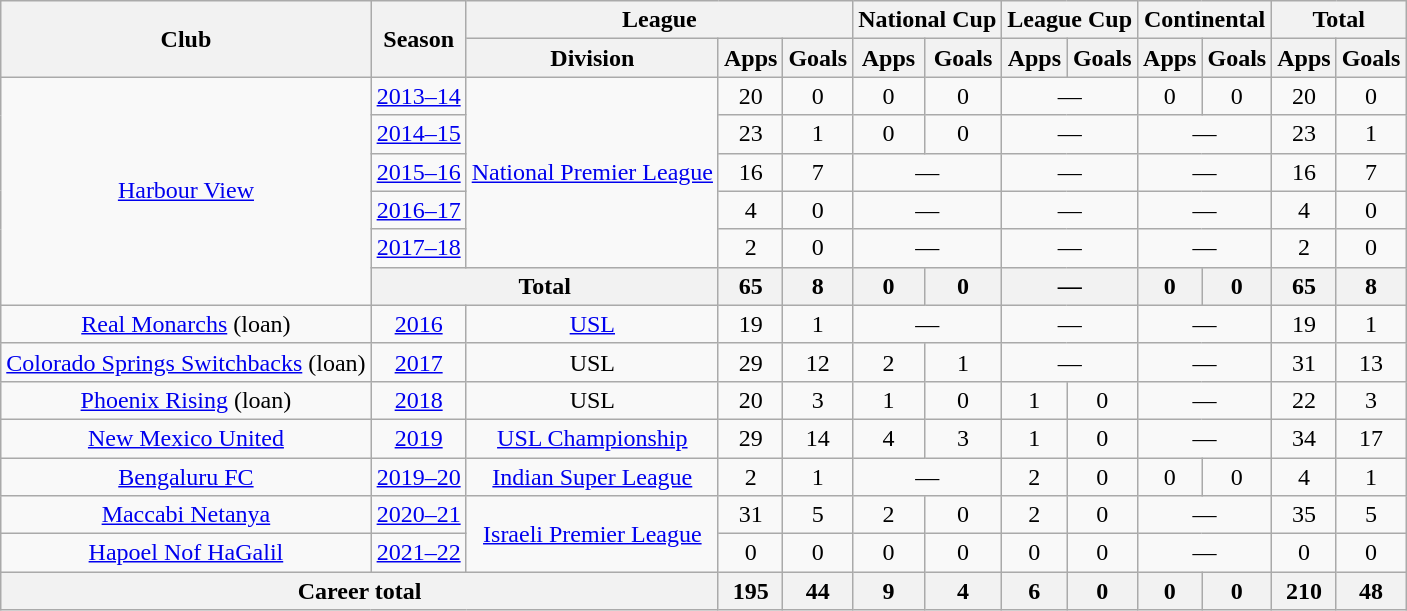<table class="wikitable" style="text-align: center;">
<tr>
<th rowspan="2">Club</th>
<th rowspan="2">Season</th>
<th colspan="3">League</th>
<th colspan="2">National Cup</th>
<th colspan="2">League Cup</th>
<th colspan="2">Continental</th>
<th colspan="2">Total</th>
</tr>
<tr>
<th>Division</th>
<th>Apps</th>
<th>Goals</th>
<th>Apps</th>
<th>Goals</th>
<th>Apps</th>
<th>Goals</th>
<th>Apps</th>
<th>Goals</th>
<th>Apps</th>
<th>Goals</th>
</tr>
<tr>
<td rowspan="6" valign="center"><a href='#'>Harbour View</a></td>
<td><a href='#'>2013–14</a></td>
<td rowspan="5"><a href='#'>National Premier League</a></td>
<td>20</td>
<td>0</td>
<td>0</td>
<td>0</td>
<td colspan="2">—</td>
<td>0</td>
<td>0</td>
<td>20</td>
<td>0</td>
</tr>
<tr>
<td><a href='#'>2014–15</a></td>
<td>23</td>
<td>1</td>
<td>0</td>
<td>0</td>
<td colspan="2">—</td>
<td colspan="2">—</td>
<td>23</td>
<td>1</td>
</tr>
<tr>
<td><a href='#'>2015–16</a></td>
<td>16</td>
<td>7</td>
<td colspan="2">—</td>
<td colspan="2">—</td>
<td colspan="2">—</td>
<td>16</td>
<td>7</td>
</tr>
<tr>
<td><a href='#'>2016–17</a></td>
<td>4</td>
<td>0</td>
<td colspan="2">—</td>
<td colspan="2">—</td>
<td colspan="2">—</td>
<td>4</td>
<td>0</td>
</tr>
<tr>
<td><a href='#'>2017–18</a></td>
<td>2</td>
<td>0</td>
<td colspan="2">—</td>
<td colspan="2">—</td>
<td colspan="2">—</td>
<td>2</td>
<td>0</td>
</tr>
<tr>
<th colspan="2">Total</th>
<th>65</th>
<th>8</th>
<th>0</th>
<th>0</th>
<th colspan="2">—</th>
<th>0</th>
<th>0</th>
<th>65</th>
<th>8</th>
</tr>
<tr>
<td><a href='#'>Real Monarchs</a> (loan)</td>
<td><a href='#'>2016</a></td>
<td><a href='#'>USL</a></td>
<td>19</td>
<td>1</td>
<td colspan="2">—</td>
<td colspan="2">—</td>
<td colspan="2">—</td>
<td>19</td>
<td>1</td>
</tr>
<tr>
<td><a href='#'>Colorado Springs Switchbacks</a> (loan)</td>
<td><a href='#'>2017</a></td>
<td>USL</td>
<td>29</td>
<td>12</td>
<td>2</td>
<td>1</td>
<td colspan="2">—</td>
<td colspan="2">—</td>
<td>31</td>
<td>13</td>
</tr>
<tr>
<td><a href='#'>Phoenix Rising</a> (loan)</td>
<td><a href='#'>2018</a></td>
<td>USL</td>
<td>20</td>
<td>3</td>
<td>1</td>
<td>0</td>
<td>1</td>
<td>0</td>
<td colspan="2">—</td>
<td>22</td>
<td>3</td>
</tr>
<tr>
<td><a href='#'>New Mexico United</a></td>
<td><a href='#'>2019</a></td>
<td><a href='#'>USL Championship</a></td>
<td>29</td>
<td>14</td>
<td>4</td>
<td>3</td>
<td>1</td>
<td>0</td>
<td colspan="2">—</td>
<td>34</td>
<td>17</td>
</tr>
<tr>
<td><a href='#'>Bengaluru FC</a></td>
<td><a href='#'>2019–20</a></td>
<td><a href='#'>Indian Super League</a></td>
<td>2</td>
<td>1</td>
<td colspan="2">—</td>
<td>2</td>
<td>0</td>
<td>0</td>
<td>0</td>
<td>4</td>
<td>1</td>
</tr>
<tr>
<td><a href='#'>Maccabi Netanya</a></td>
<td><a href='#'>2020–21</a></td>
<td rowspan="2"><a href='#'>Israeli Premier League</a></td>
<td>31</td>
<td>5</td>
<td>2</td>
<td>0</td>
<td>2</td>
<td>0</td>
<td colspan="2">—</td>
<td>35</td>
<td>5</td>
</tr>
<tr>
<td><a href='#'>Hapoel Nof HaGalil</a></td>
<td><a href='#'>2021–22</a></td>
<td>0</td>
<td>0</td>
<td>0</td>
<td>0</td>
<td>0</td>
<td>0</td>
<td colspan="2">—</td>
<td>0</td>
<td>0</td>
</tr>
<tr>
<th colspan="3">Career total</th>
<th>195</th>
<th>44</th>
<th>9</th>
<th>4</th>
<th>6</th>
<th>0</th>
<th>0</th>
<th>0</th>
<th>210</th>
<th>48</th>
</tr>
</table>
